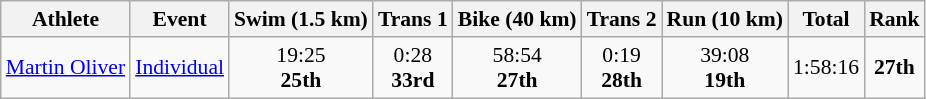<table class="wikitable" style="font-size:90%">
<tr>
<th>Athlete</th>
<th>Event</th>
<th>Swim (1.5 km)</th>
<th>Trans 1</th>
<th>Bike (40 km)</th>
<th>Trans 2</th>
<th>Run (10 km)</th>
<th>Total</th>
<th>Rank</th>
</tr>
<tr>
<td><a href='#'>Martin Oliver</a></td>
<td><a href='#'>Individual</a></td>
<td align=center>19:25<br><strong>25th</strong></td>
<td align=center>0:28<br><strong>33rd</strong></td>
<td align=center>58:54<br><strong>27th</strong></td>
<td align=center>0:19<br><strong>28th</strong></td>
<td align=center>39:08<br><strong>19th</strong></td>
<td align=center>1:58:16</td>
<td align=center><strong>27th</strong></td>
</tr>
</table>
